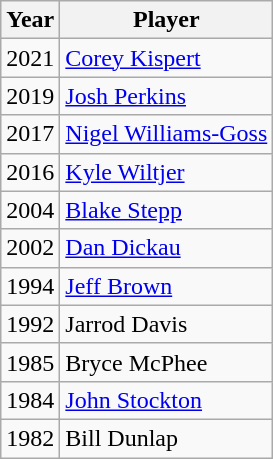<table class="wikitable outercollapse">
<tr>
<th>Year</th>
<th>Player</th>
</tr>
<tr>
<td>2021</td>
<td><a href='#'>Corey Kispert</a></td>
</tr>
<tr>
<td>2019</td>
<td><a href='#'>Josh Perkins</a></td>
</tr>
<tr>
<td>2017</td>
<td><a href='#'>Nigel Williams-Goss</a></td>
</tr>
<tr>
<td>2016</td>
<td><a href='#'>Kyle Wiltjer</a></td>
</tr>
<tr>
<td>2004</td>
<td><a href='#'>Blake Stepp</a></td>
</tr>
<tr>
<td>2002</td>
<td><a href='#'>Dan Dickau</a></td>
</tr>
<tr>
<td>1994</td>
<td><a href='#'>Jeff Brown</a></td>
</tr>
<tr>
<td>1992</td>
<td>Jarrod Davis</td>
</tr>
<tr>
<td>1985</td>
<td>Bryce McPhee</td>
</tr>
<tr>
<td>1984</td>
<td><a href='#'>John Stockton</a></td>
</tr>
<tr>
<td>1982</td>
<td>Bill Dunlap</td>
</tr>
</table>
